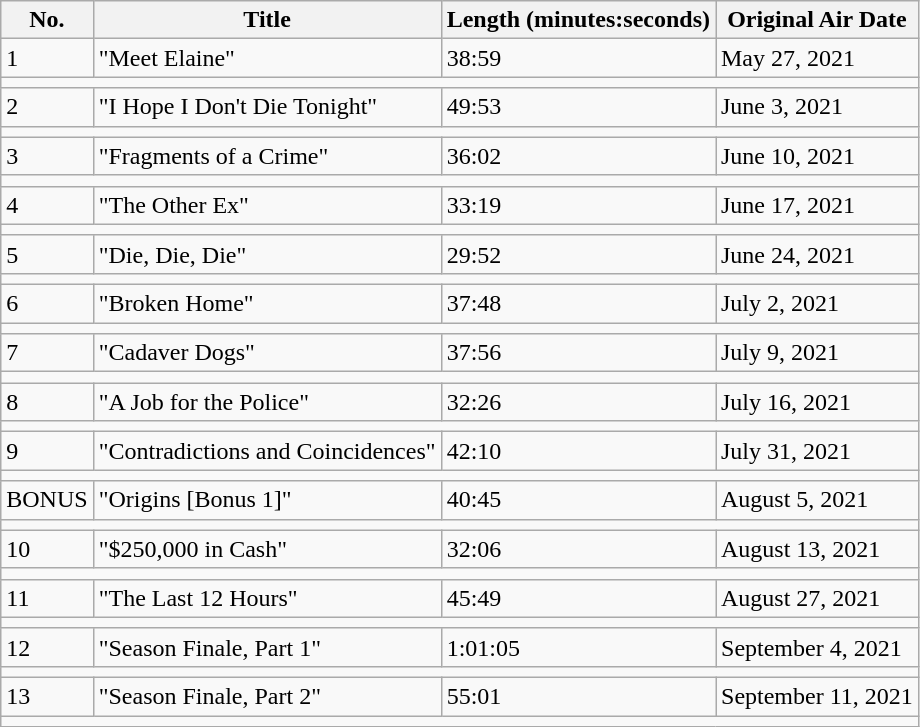<table class="wikitable">
<tr>
<th>No.</th>
<th>Title</th>
<th>Length (minutes:seconds)</th>
<th>Original Air Date</th>
</tr>
<tr>
<td>1</td>
<td>"Meet Elaine"</td>
<td>38:59</td>
<td>May 27, 2021</td>
</tr>
<tr>
<td colspan="4"></td>
</tr>
<tr>
<td>2</td>
<td>"I Hope I Don't Die Tonight"</td>
<td>49:53</td>
<td>June 3, 2021</td>
</tr>
<tr>
<td colspan="4"></td>
</tr>
<tr>
<td>3</td>
<td>"Fragments of a Crime"</td>
<td>36:02</td>
<td>June 10, 2021</td>
</tr>
<tr>
<td colspan="4"></td>
</tr>
<tr>
<td>4</td>
<td>"The Other Ex"</td>
<td>33:19</td>
<td>June 17, 2021</td>
</tr>
<tr>
<td colspan="4"></td>
</tr>
<tr>
<td>5</td>
<td>"Die, Die, Die"</td>
<td>29:52</td>
<td>June 24, 2021</td>
</tr>
<tr>
<td colspan="4"></td>
</tr>
<tr>
<td>6</td>
<td>"Broken Home"</td>
<td>37:48</td>
<td>July 2, 2021</td>
</tr>
<tr>
<td colspan="4"></td>
</tr>
<tr>
<td>7</td>
<td>"Cadaver Dogs"</td>
<td>37:56</td>
<td>July 9, 2021</td>
</tr>
<tr>
<td colspan="4"></td>
</tr>
<tr>
<td>8</td>
<td>"A Job for the Police"</td>
<td>32:26</td>
<td>July 16, 2021</td>
</tr>
<tr>
<td colspan="4"></td>
</tr>
<tr>
<td>9</td>
<td>"Contradictions and Coincidences"</td>
<td>42:10</td>
<td>July 31, 2021</td>
</tr>
<tr>
<td colspan="4"></td>
</tr>
<tr>
<td>BONUS</td>
<td>"Origins [Bonus 1]"</td>
<td>40:45</td>
<td>August 5, 2021</td>
</tr>
<tr>
<td colspan="4"></td>
</tr>
<tr>
<td>10</td>
<td>"$250,000 in Cash"</td>
<td>32:06</td>
<td>August 13, 2021</td>
</tr>
<tr>
<td colspan="4"></td>
</tr>
<tr>
<td>11</td>
<td>"The Last 12 Hours"</td>
<td>45:49</td>
<td>August 27, 2021</td>
</tr>
<tr>
<td colspan="4"></td>
</tr>
<tr>
<td>12</td>
<td>"Season Finale, Part 1"</td>
<td>1:01:05</td>
<td>September 4, 2021</td>
</tr>
<tr>
<td colspan="4"></td>
</tr>
<tr>
<td>13</td>
<td>"Season Finale, Part 2"</td>
<td>55:01</td>
<td>September 11, 2021</td>
</tr>
<tr>
<td colspan="4"></td>
</tr>
</table>
